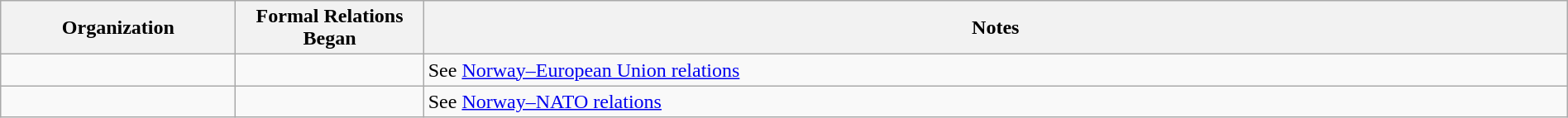<table class="wikitable sortable" border="1" style="width:100%; margin:auto;">
<tr>
<th width="15%">Organization</th>
<th width="12%">Formal Relations Began</th>
<th>Notes</th>
</tr>
<tr -valign="top">
<td></td>
<td></td>
<td>See <a href='#'>Norway–European Union relations</a></td>
</tr>
<tr -valign="top">
<td></td>
<td></td>
<td>See <a href='#'>Norway–NATO relations</a></td>
</tr>
</table>
